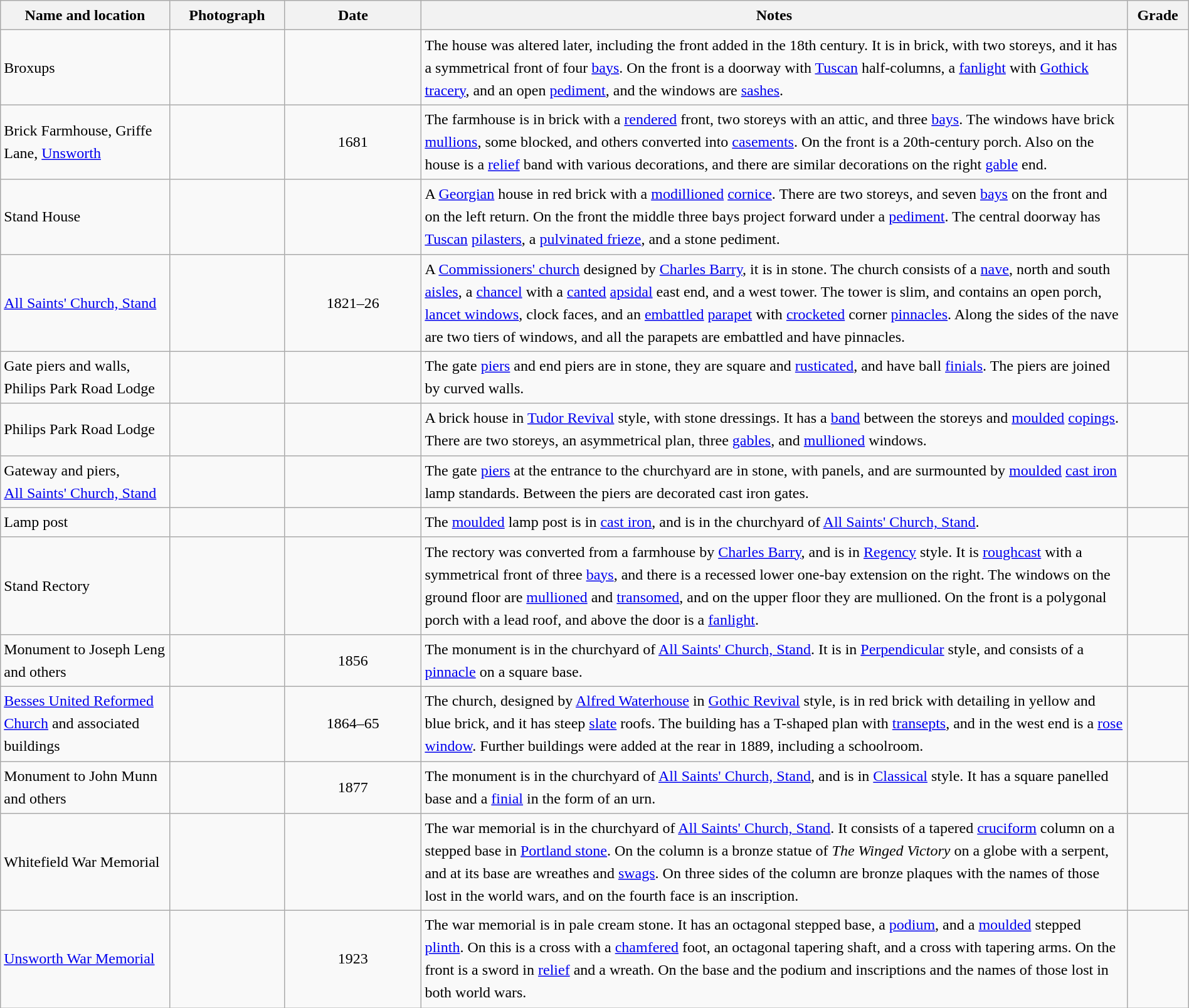<table class="wikitable sortable plainrowheaders" style="width:100%; border:0; text-align:left; line-height:150%;">
<tr>
<th scope="col"  style="width:150px">Name and location</th>
<th scope="col"  style="width:100px" class="unsortable">Photograph</th>
<th scope="col"  style="width:120px">Date</th>
<th scope="col"  style="width:650px" class="unsortable">Notes</th>
<th scope="col"  style="width:50px">Grade</th>
</tr>
<tr>
<td>Broxups<br><small></small></td>
<td></td>
<td align="center"></td>
<td>The house was altered later, including the front added in the 18th century. It is in brick, with two storeys, and it has a symmetrical front of four <a href='#'>bays</a>. On the front is a doorway with <a href='#'>Tuscan</a> half-columns, a <a href='#'>fanlight</a> with <a href='#'>Gothick</a> <a href='#'>tracery</a>, and an open <a href='#'>pediment</a>, and the windows are <a href='#'>sashes</a>.</td>
<td align="center" ></td>
</tr>
<tr>
<td>Brick Farmhouse, Griffe Lane, <a href='#'>Unsworth</a><br><small></small></td>
<td></td>
<td align="center">1681</td>
<td>The farmhouse is in brick with a <a href='#'>rendered</a> front, two storeys with an attic, and three <a href='#'>bays</a>. The windows have brick <a href='#'>mullions</a>, some blocked, and others converted into <a href='#'>casements</a>. On the front is a 20th-century porch. Also on the house is a <a href='#'>relief</a> band with various decorations, and there are similar decorations on the right <a href='#'>gable</a> end.</td>
<td align="center" ></td>
</tr>
<tr>
<td>Stand House<br><small></small></td>
<td></td>
<td align="center"></td>
<td>A <a href='#'>Georgian</a> house in red brick with a <a href='#'>modillioned</a> <a href='#'>cornice</a>. There are two storeys, and seven <a href='#'>bays</a> on the front and on the left return. On the front the middle three bays project forward under a <a href='#'>pediment</a>. The central doorway has <a href='#'>Tuscan</a> <a href='#'>pilasters</a>, a <a href='#'>pulvinated frieze</a>, and a stone pediment.</td>
<td align="center" ></td>
</tr>
<tr>
<td><a href='#'>All Saints' Church, Stand</a><br><small></small></td>
<td></td>
<td align="center">1821–26</td>
<td>A <a href='#'>Commissioners' church</a> designed by <a href='#'>Charles Barry</a>, it is in stone. The church consists of a <a href='#'>nave</a>, north and south <a href='#'>aisles</a>, a <a href='#'>chancel</a> with a <a href='#'>canted</a> <a href='#'>apsidal</a> east end, and a west tower. The tower is slim, and contains an open porch, <a href='#'>lancet windows</a>, clock faces, and an <a href='#'>embattled</a> <a href='#'>parapet</a> with <a href='#'>crocketed</a> corner <a href='#'>pinnacles</a>. Along the sides of the nave are two tiers of windows, and all the parapets are embattled and have pinnacles.</td>
<td align="center" ></td>
</tr>
<tr>
<td>Gate piers and walls,<br>Philips Park Road Lodge<br><small></small></td>
<td></td>
<td align="center"></td>
<td>The gate <a href='#'>piers</a> and end piers are in stone, they are square and <a href='#'>rusticated</a>, and have ball <a href='#'>finials</a>. The piers are joined by curved walls.</td>
<td align="center" ></td>
</tr>
<tr>
<td>Philips Park Road Lodge<br><small></small></td>
<td></td>
<td align="center"></td>
<td>A brick house in <a href='#'>Tudor Revival</a> style, with stone dressings. It has a <a href='#'>band</a> between the storeys and <a href='#'>moulded</a> <a href='#'>copings</a>. There are two storeys, an asymmetrical plan, three <a href='#'>gables</a>, and <a href='#'>mullioned</a> windows.</td>
<td align="center" ></td>
</tr>
<tr>
<td>Gateway and piers,<br><a href='#'>All Saints' Church, Stand</a><br><small></small></td>
<td></td>
<td align="center"></td>
<td>The gate <a href='#'>piers</a> at the entrance to the churchyard are in stone, with panels, and are surmounted by <a href='#'>moulded</a> <a href='#'>cast iron</a> lamp standards. Between the piers are decorated cast iron gates.</td>
<td align="center" ></td>
</tr>
<tr>
<td>Lamp post<br><small></small></td>
<td></td>
<td align="center"></td>
<td>The <a href='#'>moulded</a> lamp post is in <a href='#'>cast iron</a>, and is in the churchyard of <a href='#'>All Saints' Church, Stand</a>.</td>
<td align="center" ></td>
</tr>
<tr>
<td>Stand Rectory<br><small></small></td>
<td></td>
<td align="center"></td>
<td>The rectory was converted from a farmhouse by <a href='#'>Charles Barry</a>, and is in <a href='#'>Regency</a> style. It is <a href='#'>roughcast</a> with a symmetrical front of three <a href='#'>bays</a>, and there is a recessed lower one-bay extension on the right. The windows on the ground floor are <a href='#'>mullioned</a> and <a href='#'>transomed</a>, and on the upper floor they are mullioned. On the front is a polygonal porch with a lead roof, and above the door is a <a href='#'>fanlight</a>.</td>
<td align="center" ></td>
</tr>
<tr>
<td>Monument to Joseph Leng and others<br><small></small></td>
<td></td>
<td align="center">1856</td>
<td>The monument is in the churchyard of <a href='#'>All Saints' Church, Stand</a>. It is in <a href='#'>Perpendicular</a> style, and consists of a <a href='#'>pinnacle</a> on a square base.</td>
<td align="center" ></td>
</tr>
<tr>
<td><a href='#'>Besses United Reformed Church</a> and associated buildings<br><small></small></td>
<td></td>
<td align="center">1864–65</td>
<td>The church, designed by <a href='#'>Alfred Waterhouse</a> in <a href='#'>Gothic Revival</a> style, is in red brick with detailing in yellow and blue brick, and it has steep <a href='#'>slate</a> roofs. The building has a T-shaped plan with <a href='#'>transepts</a>, and in the west end is a <a href='#'>rose window</a>. Further buildings were added at the rear in 1889, including a schoolroom.</td>
<td align="center" ></td>
</tr>
<tr>
<td>Monument to John Munn and others<br><small></small></td>
<td></td>
<td align="center">1877</td>
<td>The monument is in the churchyard of <a href='#'>All Saints' Church, Stand</a>, and is in <a href='#'>Classical</a> style. It has a square panelled base and a <a href='#'>finial</a> in the form of an urn.</td>
<td align="center" ></td>
</tr>
<tr>
<td>Whitefield War Memorial<br><small></small></td>
<td></td>
<td align="center"></td>
<td>The war memorial is in the churchyard of <a href='#'>All Saints' Church, Stand</a>. It consists of a tapered <a href='#'>cruciform</a> column on a stepped base in <a href='#'>Portland stone</a>. On the column is a bronze statue of <em>The Winged Victory</em> on a globe with a serpent, and at its base are wreathes and <a href='#'>swags</a>. On three sides of the column are bronze plaques with the names of those lost in the world wars, and on the fourth face is an inscription.</td>
<td align="center" ></td>
</tr>
<tr>
<td><a href='#'>Unsworth War Memorial</a><br><small></small></td>
<td></td>
<td align="center">1923</td>
<td>The war memorial is in pale cream stone. It has an octagonal stepped base, a <a href='#'>podium</a>, and a <a href='#'>moulded</a> stepped <a href='#'>plinth</a>. On this is a cross with a <a href='#'>chamfered</a> foot, an octagonal tapering shaft, and a cross with tapering arms. On the front is a sword in <a href='#'>relief</a> and a wreath. On the base and the podium and inscriptions and the names of those lost in both world wars.</td>
<td align="center" ></td>
</tr>
<tr>
</tr>
</table>
